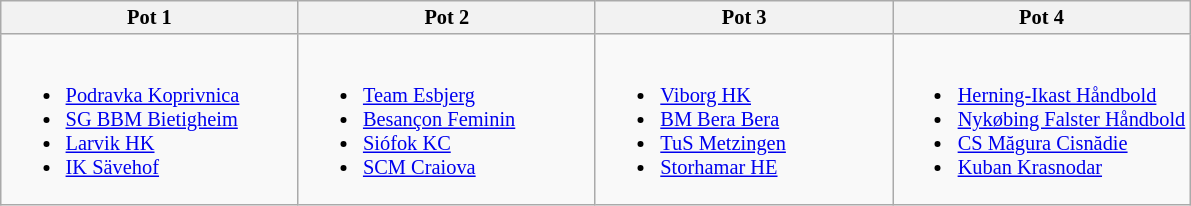<table class="wikitable" style="font-size:85%; white-space:nowrap;">
<tr>
<th width=25%>Pot 1</th>
<th width=25%>Pot 2</th>
<th width=25%>Pot 3</th>
<th width=25%>Pot 4</th>
</tr>
<tr>
<td><br><ul><li> <a href='#'>Podravka Koprivnica</a></li><li> <a href='#'>SG BBM Bietigheim</a></li><li> <a href='#'>Larvik HK</a></li><li> <a href='#'>IK Sävehof</a></li></ul></td>
<td><br><ul><li> <a href='#'>Team Esbjerg</a></li><li> <a href='#'>Besançon Feminin</a></li><li> <a href='#'>Siófok KC</a></li><li> <a href='#'>SCM Craiova</a></li></ul></td>
<td><br><ul><li> <a href='#'>Viborg HK</a></li><li> <a href='#'>BM Bera Bera</a></li><li> <a href='#'>TuS Metzingen</a></li><li> <a href='#'>Storhamar HE</a></li></ul></td>
<td><br><ul><li> <a href='#'>Herning-Ikast Håndbold</a></li><li> <a href='#'>Nykøbing Falster Håndbold</a></li><li> <a href='#'>CS Măgura Cisnădie</a></li><li> <a href='#'>Kuban Krasnodar</a></li></ul></td>
</tr>
</table>
